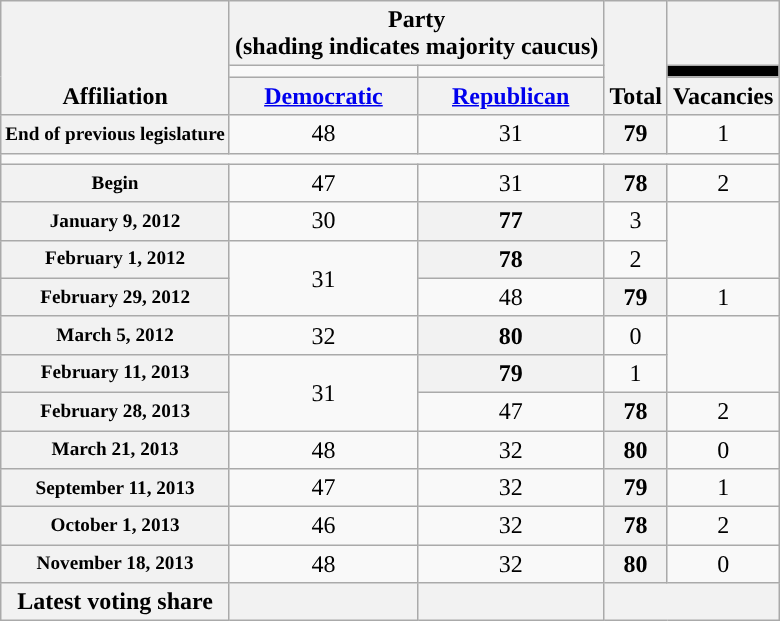<table class=wikitable style="text-align:center">
<tr style="vertical-align:bottom;">
<th rowspan=3>Affiliation</th>
<th colspan=2>Party <div>(shading indicates majority caucus)</div></th>
<th rowspan=3>Total</th>
<th></th>
</tr>
<tr style="height:5px">
<td style="background-color:"></td>
<td style="background-color:"></td>
<td style="background: black"></td>
</tr>
<tr>
<th><a href='#'>Democratic</a></th>
<th><a href='#'>Republican</a></th>
<th>Vacancies</th>
</tr>
<tr>
<th nowrap style="font-size:80%">End of previous legislature</th>
<td>48</td>
<td>31</td>
<th>79</th>
<td>1</td>
</tr>
<tr>
<td colspan=5></td>
</tr>
<tr>
<th nowrap style="font-size:80%">Begin</th>
<td>47</td>
<td>31</td>
<th>78</th>
<td>2</td>
</tr>
<tr>
<th nowrap style="font-size:80%">January 9, 2012</th>
<td>30</td>
<th>77</th>
<td>3</td>
</tr>
<tr>
<th nowrap style="font-size:80%">February 1, 2012</th>
<td rowspan=2>31</td>
<th>78</th>
<td>2</td>
</tr>
<tr>
<th nowrap style="font-size:80%">February 29, 2012</th>
<td>48</td>
<th>79</th>
<td>1</td>
</tr>
<tr>
<th nowrap style="font-size:80%">March 5, 2012</th>
<td>32</td>
<th>80</th>
<td>0</td>
</tr>
<tr>
<th nowrap style="font-size:80%">February 11, 2013</th>
<td rowspan=2>31</td>
<th>79</th>
<td>1</td>
</tr>
<tr>
<th nowrap style="font-size:80%">February 28, 2013</th>
<td>47</td>
<th>78</th>
<td>2</td>
</tr>
<tr>
<th nowrap style="font-size:80%">March 21, 2013</th>
<td>48</td>
<td>32</td>
<th>80</th>
<td>0</td>
</tr>
<tr>
<th nowrap style="font-size:80%">September 11, 2013</th>
<td>47</td>
<td>32</td>
<th>79</th>
<td>1</td>
</tr>
<tr>
<th nowrap style="font-size:80%">October 1, 2013</th>
<td>46</td>
<td>32</td>
<th>78</th>
<td>2</td>
</tr>
<tr>
<th nowrap style="font-size:80%">November 18, 2013</th>
<td>48</td>
<td>32</td>
<th>80</th>
<td>0</td>
</tr>
<tr>
<th>Latest voting share</th>
<th></th>
<th></th>
<th colspan=2></th>
</tr>
</table>
